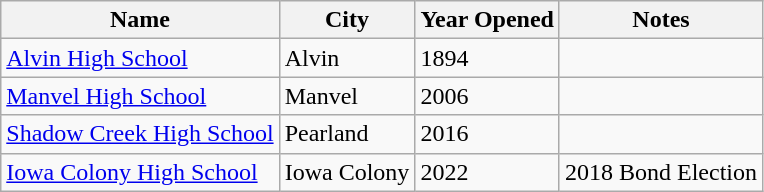<table class="wikitable sortable" align="left" style="margin:auto;">
<tr>
<th>Name</th>
<th>City</th>
<th>Year Opened</th>
<th>Notes</th>
</tr>
<tr>
<td><a href='#'>Alvin High School</a></td>
<td>Alvin</td>
<td>1894</td>
<td></td>
</tr>
<tr>
<td><a href='#'>Manvel High School</a></td>
<td>Manvel</td>
<td>2006</td>
<td></td>
</tr>
<tr>
<td><a href='#'>Shadow Creek High School</a></td>
<td>Pearland</td>
<td>2016</td>
<td></td>
</tr>
<tr>
<td><a href='#'>Iowa Colony High School</a></td>
<td>Iowa Colony</td>
<td>2022</td>
<td>2018 Bond Election</td>
</tr>
</table>
